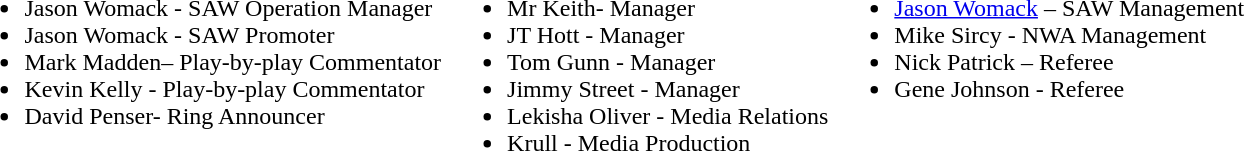<table>
<tr>
<td valign=top><br><ul><li>Jason Womack - SAW Operation Manager</li><li>Jason Womack - SAW Promoter</li><li>Mark Madden– Play-by-play Commentator</li><li>Kevin Kelly - Play-by-play Commentator</li><li>David Penser- Ring Announcer</li></ul></td>
<td valign=top><br><ul><li>Mr Keith- Manager</li><li>JT Hott - Manager</li><li>Tom Gunn - Manager</li><li>Jimmy Street - Manager</li><li>Lekisha Oliver - Media Relations</li><li>Krull - Media Production</li></ul></td>
<td valign=top><br><ul><li><a href='#'>Jason Womack</a> – SAW Management</li><li>Mike Sircy - NWA Management</li><li>Nick Patrick – Referee</li><li>Gene Johnson - Referee</li></ul></td>
<td valign=top></td>
</tr>
</table>
